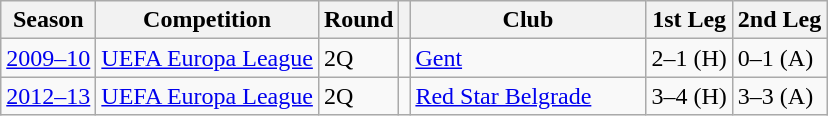<table class="wikitable">
<tr>
<th>Season</th>
<th>Competition</th>
<th>Round</th>
<th></th>
<th width = 150>Club</th>
<th>1st Leg</th>
<th>2nd Leg</th>
</tr>
<tr>
<td><a href='#'>2009–10</a></td>
<td><a href='#'>UEFA Europa League</a></td>
<td>2Q</td>
<td></td>
<td><a href='#'>Gent</a></td>
<td>2–1 (H)</td>
<td>0–1 (A)</td>
</tr>
<tr>
<td><a href='#'>2012–13</a></td>
<td><a href='#'>UEFA Europa League</a></td>
<td>2Q</td>
<td></td>
<td><a href='#'>Red Star Belgrade</a></td>
<td>3–4 (H)</td>
<td>3–3 (A)</td>
</tr>
</table>
